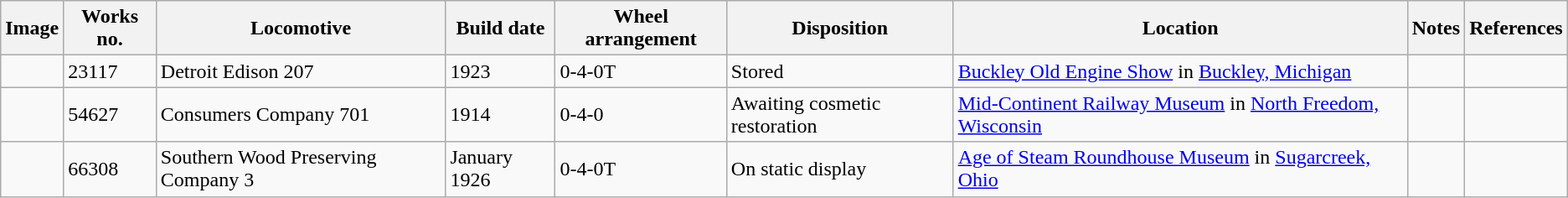<table class="wikitable">
<tr>
<th>Image</th>
<th>Works no.</th>
<th>Locomotive</th>
<th>Build date</th>
<th>Wheel arrangement</th>
<th>Disposition</th>
<th>Location</th>
<th>Notes</th>
<th>References</th>
</tr>
<tr>
<td></td>
<td>23117</td>
<td>Detroit Edison 207</td>
<td>1923</td>
<td>0-4-0T</td>
<td>Stored</td>
<td><a href='#'>Buckley Old Engine Show</a> in <a href='#'>Buckley, Michigan</a></td>
<td></td>
<td></td>
</tr>
<tr>
<td></td>
<td>54627</td>
<td>Consumers Company 701</td>
<td>1914</td>
<td>0-4-0</td>
<td>Awaiting cosmetic restoration</td>
<td><a href='#'>Mid-Continent Railway Museum</a> in <a href='#'>North Freedom, Wisconsin</a></td>
<td></td>
<td></td>
</tr>
<tr>
<td></td>
<td>66308</td>
<td>Southern Wood Preserving Company 3</td>
<td>January 1926</td>
<td>0-4-0T</td>
<td>On static display</td>
<td><a href='#'>Age of Steam Roundhouse Museum</a> in <a href='#'>Sugarcreek, Ohio</a></td>
<td></td>
<td></td>
</tr>
</table>
